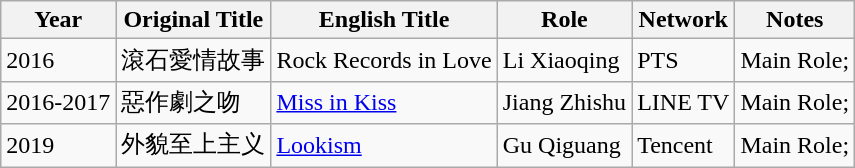<table class="wikitable sortable">
<tr>
<th>Year</th>
<th>Original Title</th>
<th>English Title</th>
<th>Role</th>
<th>Network</th>
<th>Notes</th>
</tr>
<tr>
<td>2016</td>
<td>滾石愛情故事</td>
<td>Rock Records in Love</td>
<td>Li Xiaoqing</td>
<td>PTS</td>
<td>Main Role; </td>
</tr>
<tr>
<td>2016-2017</td>
<td>惡作劇之吻</td>
<td><a href='#'>Miss in Kiss</a></td>
<td>Jiang Zhishu</td>
<td>LINE TV</td>
<td>Main Role; </td>
</tr>
<tr>
<td>2019</td>
<td>外貌至上主义</td>
<td><a href='#'>Lookism</a></td>
<td>Gu Qiguang</td>
<td>Tencent</td>
<td>Main Role; </td>
</tr>
</table>
